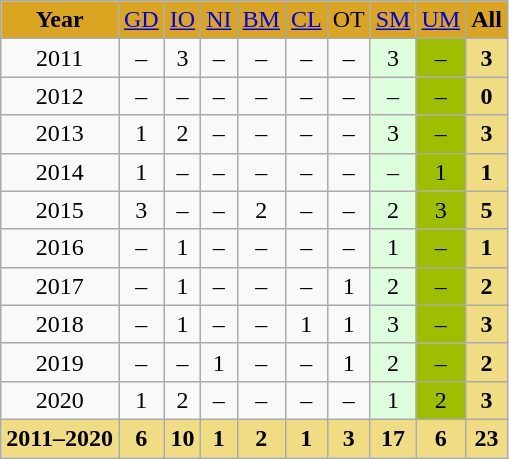<table class="sortable wikitable">
<tr align="center" bgcolor="#DAA520">
<td><strong>Year</strong></td>
<td><a href='#'>GD</a></td>
<td><a href='#'>IO</a></td>
<td><a href='#'>NI</a></td>
<td><a href='#'>BM</a></td>
<td><a href='#'>CL</a></td>
<td>OT</td>
<td><a href='#'>SM</a></td>
<td><a href='#'>UM</a></td>
<td><strong>All</strong></td>
</tr>
<tr align="center">
<td>2011</td>
<td>–</td>
<td>3</td>
<td>–</td>
<td>–</td>
<td>–</td>
<td>–</td>
<td bgcolor="#ddffdd">3</td>
<td bgcolor="amber">–</td>
<td bgcolor="#F0DC82"><strong>3</strong></td>
</tr>
<tr align="center">
<td>2012</td>
<td>–</td>
<td>–</td>
<td>–</td>
<td>–</td>
<td>–</td>
<td>–</td>
<td bgcolor="#ddffdd">–</td>
<td bgcolor="amber">–</td>
<td bgcolor="#F0DC82"><strong>0</strong></td>
</tr>
<tr align="center">
<td>2013</td>
<td>1</td>
<td>2</td>
<td>–</td>
<td>–</td>
<td>–</td>
<td>–</td>
<td bgcolor="#ddffdd">3</td>
<td bgcolor="amber">–</td>
<td bgcolor="#F0DC82"><strong>3</strong></td>
</tr>
<tr align="center">
<td>2014</td>
<td>1</td>
<td>–</td>
<td>–</td>
<td>–</td>
<td>–</td>
<td>–</td>
<td bgcolor="#ddffdd">–</td>
<td bgcolor="amber">1</td>
<td bgcolor="#F0DC82"><strong>1</strong></td>
</tr>
<tr align="center">
<td>2015</td>
<td>3</td>
<td>–</td>
<td>–</td>
<td>2</td>
<td>–</td>
<td>–</td>
<td bgcolor="#ddffdd">2</td>
<td bgcolor="amber">3</td>
<td bgcolor="#F0DC82"><strong>5</strong></td>
</tr>
<tr align="center">
<td>2016</td>
<td>–</td>
<td>1</td>
<td>–</td>
<td>–</td>
<td>–</td>
<td>–</td>
<td bgcolor="#ddffdd">1</td>
<td bgcolor="amber">–</td>
<td bgcolor="#F0DC82"><strong>1</strong></td>
</tr>
<tr align="center">
<td>2017</td>
<td>–</td>
<td>1</td>
<td>–</td>
<td>–</td>
<td>–</td>
<td>1</td>
<td bgcolor="#ddffdd">2</td>
<td bgcolor="amber">–</td>
<td bgcolor="#F0DC82"><strong>2</strong></td>
</tr>
<tr align="center">
<td>2018</td>
<td>–</td>
<td>1</td>
<td>–</td>
<td>–</td>
<td>1</td>
<td>1</td>
<td bgcolor="#ddffdd">3</td>
<td bgcolor="amber">–</td>
<td bgcolor="#F0DC82"><strong>3</strong></td>
</tr>
<tr align="center">
<td>2019</td>
<td>–</td>
<td>–</td>
<td>1</td>
<td>–</td>
<td>–</td>
<td>1</td>
<td bgcolor="#ddffdd">2</td>
<td bgcolor="amber">–</td>
<td bgcolor="#F0DC82"><strong>2</strong></td>
</tr>
<tr align="center">
<td>2020</td>
<td>1</td>
<td>2</td>
<td>–</td>
<td>–</td>
<td>–</td>
<td>–</td>
<td bgcolor="#ddffdd">1</td>
<td bgcolor="amber">2</td>
<td bgcolor="#F0DC82"><strong>3</strong></td>
</tr>
<tr align="center" bgcolor="#F0DC82">
<td><strong>2011–2020</strong></td>
<td><strong>6</strong></td>
<td><strong>10</strong></td>
<td><strong>1</strong></td>
<td><strong>2</strong></td>
<td><strong>1</strong></td>
<td><strong>3</strong></td>
<td><strong>17</strong></td>
<td><strong>6</strong></td>
<td><strong>23</strong></td>
</tr>
</table>
